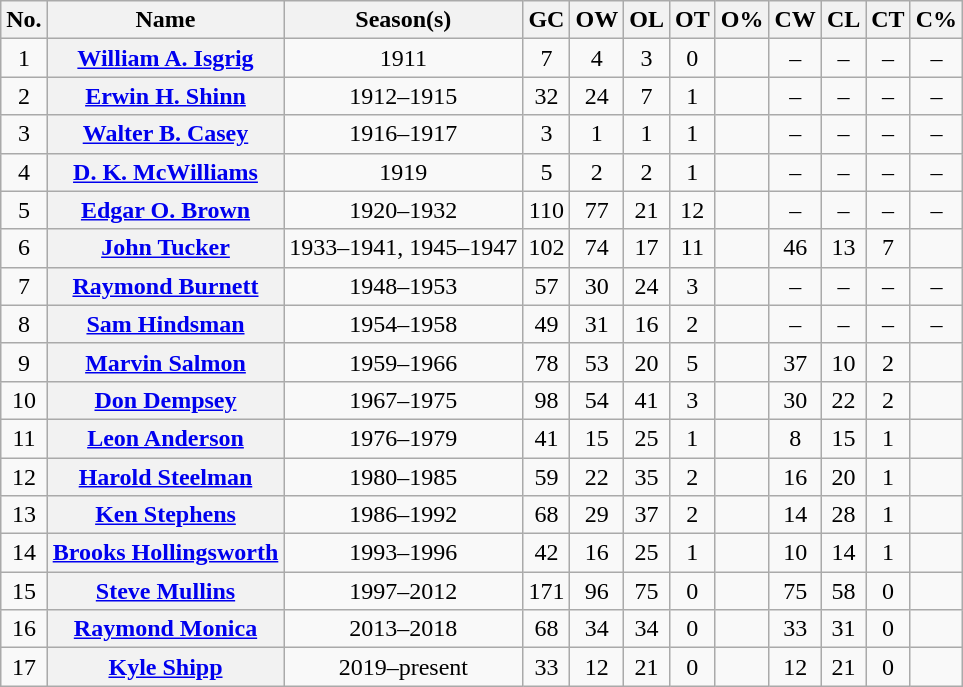<table class="wikitable sortable plainrowheaders" style="text-align:center">
<tr>
<th scope="col" class="unsortable">No.</th>
<th scope="col">Name</th>
<th scope="col">Season(s)</th>
<th scope="col">GC</th>
<th scope="col">OW</th>
<th scope="col">OL</th>
<th scope="col">OT</th>
<th scope="col">O%</th>
<th scope="col">CW</th>
<th scope="col">CL</th>
<th scope="col">CT</th>
<th scope="col">C%</th>
</tr>
<tr>
<td>1</td>
<th scope="row"><a href='#'>William A. Isgrig</a></th>
<td>1911</td>
<td>7</td>
<td>4</td>
<td>3</td>
<td>0</td>
<td></td>
<td>–</td>
<td>–</td>
<td>–</td>
<td>–</td>
</tr>
<tr>
<td>2</td>
<th scope="row"><a href='#'>Erwin H. Shinn</a></th>
<td>1912–1915</td>
<td>32</td>
<td>24</td>
<td>7</td>
<td>1</td>
<td></td>
<td>–</td>
<td>–</td>
<td>–</td>
<td>–</td>
</tr>
<tr>
<td>3</td>
<th scope="row"><a href='#'>Walter B. Casey</a></th>
<td>1916–1917</td>
<td>3</td>
<td>1</td>
<td>1</td>
<td>1</td>
<td></td>
<td>–</td>
<td>–</td>
<td>–</td>
<td>–</td>
</tr>
<tr>
<td>4</td>
<th scope="row"><a href='#'>D. K. McWilliams</a></th>
<td>1919</td>
<td>5</td>
<td>2</td>
<td>2</td>
<td>1</td>
<td></td>
<td>–</td>
<td>–</td>
<td>–</td>
<td>–</td>
</tr>
<tr>
<td>5</td>
<th scope="row"><a href='#'>Edgar O. Brown</a></th>
<td>1920–1932</td>
<td>110</td>
<td>77</td>
<td>21</td>
<td>12</td>
<td></td>
<td>–</td>
<td>–</td>
<td>–</td>
<td>–</td>
</tr>
<tr>
<td>6</td>
<th scope="row"><a href='#'>John Tucker</a></th>
<td>1933–1941, 1945–1947</td>
<td>102</td>
<td>74</td>
<td>17</td>
<td>11</td>
<td></td>
<td>46</td>
<td>13</td>
<td>7</td>
<td></td>
</tr>
<tr>
<td>7</td>
<th scope="row"><a href='#'>Raymond Burnett</a></th>
<td>1948–1953</td>
<td>57</td>
<td>30</td>
<td>24</td>
<td>3</td>
<td></td>
<td>–</td>
<td>–</td>
<td>–</td>
<td>–</td>
</tr>
<tr>
<td>8</td>
<th scope="row"><a href='#'>Sam Hindsman</a></th>
<td>1954–1958</td>
<td>49</td>
<td>31</td>
<td>16</td>
<td>2</td>
<td></td>
<td>–</td>
<td>–</td>
<td>–</td>
<td>–</td>
</tr>
<tr>
<td>9</td>
<th scope="row"><a href='#'>Marvin Salmon</a></th>
<td>1959–1966</td>
<td>78</td>
<td>53</td>
<td>20</td>
<td>5</td>
<td></td>
<td>37</td>
<td>10</td>
<td>2</td>
<td></td>
</tr>
<tr>
<td>10</td>
<th scope="row"><a href='#'>Don Dempsey</a></th>
<td>1967–1975</td>
<td>98</td>
<td>54</td>
<td>41</td>
<td>3</td>
<td></td>
<td>30</td>
<td>22</td>
<td>2</td>
<td></td>
</tr>
<tr>
<td>11</td>
<th scope="row"><a href='#'>Leon Anderson</a></th>
<td>1976–1979</td>
<td>41</td>
<td>15</td>
<td>25</td>
<td>1</td>
<td></td>
<td>8</td>
<td>15</td>
<td>1</td>
<td></td>
</tr>
<tr>
<td>12</td>
<th scope="row"><a href='#'>Harold Steelman</a></th>
<td>1980–1985</td>
<td>59</td>
<td>22</td>
<td>35</td>
<td>2</td>
<td></td>
<td>16</td>
<td>20</td>
<td>1</td>
<td></td>
</tr>
<tr>
<td>13</td>
<th scope="row"><a href='#'>Ken Stephens</a></th>
<td>1986–1992</td>
<td>68</td>
<td>29</td>
<td>37</td>
<td>2</td>
<td></td>
<td>14</td>
<td>28</td>
<td>1</td>
<td></td>
</tr>
<tr>
<td>14</td>
<th scope="row"><a href='#'>Brooks Hollingsworth</a></th>
<td>1993–1996</td>
<td>42</td>
<td>16</td>
<td>25</td>
<td>1</td>
<td></td>
<td>10</td>
<td>14</td>
<td>1</td>
<td></td>
</tr>
<tr>
<td>15</td>
<th scope="row"><a href='#'>Steve Mullins</a></th>
<td>1997–2012</td>
<td>171</td>
<td>96</td>
<td>75</td>
<td>0</td>
<td></td>
<td>75</td>
<td>58</td>
<td>0</td>
<td></td>
</tr>
<tr>
<td>16</td>
<th scope="row"><a href='#'>Raymond Monica</a></th>
<td>2013–2018</td>
<td>68</td>
<td>34</td>
<td>34</td>
<td>0</td>
<td></td>
<td>33</td>
<td>31</td>
<td>0</td>
<td></td>
</tr>
<tr>
<td>17</td>
<th scope="row"><a href='#'>Kyle Shipp</a></th>
<td>2019–present</td>
<td>33</td>
<td>12</td>
<td>21</td>
<td>0</td>
<td></td>
<td>12</td>
<td>21</td>
<td>0</td>
<td></td>
</tr>
</table>
